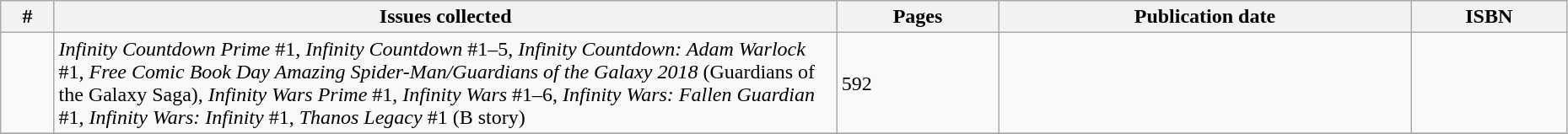<table class="wikitable sortable" width=98%>
<tr>
<th class="unsortable">#</th>
<th class="unsortable" width="50%">Issues collected</th>
<th>Pages</th>
<th>Publication date</th>
<th class="unsortable">ISBN</th>
</tr>
<tr>
<td></td>
<td><em>Infinity Countdown Prime</em> #1, <em>Infinity Countdown</em> #1–5, <em>Infinity Countdown: Adam Warlock</em> #1, <em>Free Comic Book Day Amazing Spider-Man/Guardians of the Galaxy 2018</em> (Guardians of the Galaxy Saga), <em>Infinity Wars Prime</em> #1, <em>Infinity Wars</em> #1–6, <em>Infinity Wars: Fallen Guardian</em> #1, <em>Infinity Wars: Infinity</em> #1, <em>Thanos Legacy</em> #1 (B story)</td>
<td>592</td>
<td></td>
<td></td>
</tr>
<tr>
</tr>
</table>
